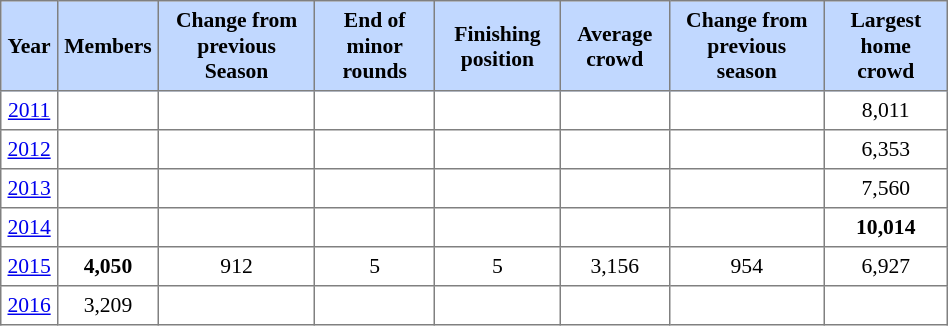<table border="1" cellpadding="4" cellspacing="0"  style="text-align:center; font-size:90%; border-collapse:collapse; width:50%;">
<tr style="background:#C1D8FF;">
<th>Year</th>
<th>Members</th>
<th>Change from previous Season</th>
<th>End of minor rounds</th>
<th>Finishing position</th>
<th>Average crowd</th>
<th>Change from previous season</th>
<th>Largest home crowd</th>
</tr>
<tr>
<td><a href='#'>2011</a></td>
<td></td>
<td></td>
<td></td>
<td></td>
<td></td>
<td></td>
<td>8,011</td>
</tr>
<tr>
<td><a href='#'>2012</a></td>
<td></td>
<td></td>
<td></td>
<td></td>
<td></td>
<td></td>
<td>6,353</td>
</tr>
<tr>
<td><a href='#'>2013</a></td>
<td></td>
<td></td>
<td></td>
<td></td>
<td></td>
<td></td>
<td>7,560</td>
</tr>
<tr>
<td><a href='#'>2014</a></td>
<td></td>
<td></td>
<td></td>
<td></td>
<td></td>
<td></td>
<td><strong>10,014</strong></td>
</tr>
<tr>
<td><a href='#'>2015</a></td>
<td><strong>4,050</strong></td>
<td> 912</td>
<td>5</td>
<td>5</td>
<td>3,156</td>
<td> 954</td>
<td>6,927</td>
</tr>
<tr>
<td><a href='#'>2016</a></td>
<td>3,209</td>
<td></td>
<td></td>
<td></td>
<td></td>
<td></td>
<td></td>
</tr>
</table>
